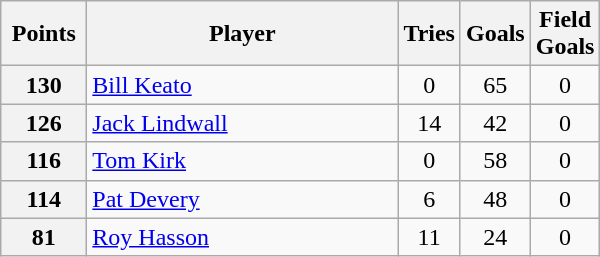<table class="wikitable" style="text-align:left;">
<tr>
<th width=50>Points</th>
<th width=200>Player</th>
<th width=30>Tries</th>
<th width=30>Goals</th>
<th width=30>Field Goals</th>
</tr>
<tr>
<th>130</th>
<td> <a href='#'>Bill Keato</a></td>
<td align=center>0</td>
<td align=center>65</td>
<td align=center>0</td>
</tr>
<tr>
<th>126</th>
<td> <a href='#'>Jack Lindwall</a></td>
<td align=center>14</td>
<td align=center>42</td>
<td align=center>0</td>
</tr>
<tr>
<th>116</th>
<td> <a href='#'>Tom Kirk</a></td>
<td align=center>0</td>
<td align=center>58</td>
<td align=center>0</td>
</tr>
<tr>
<th>114</th>
<td> <a href='#'>Pat Devery</a></td>
<td align=center>6</td>
<td align=center>48</td>
<td align=center>0</td>
</tr>
<tr>
<th>81</th>
<td> <a href='#'>Roy Hasson</a></td>
<td align=center>11</td>
<td align=center>24</td>
<td align=center>0</td>
</tr>
</table>
